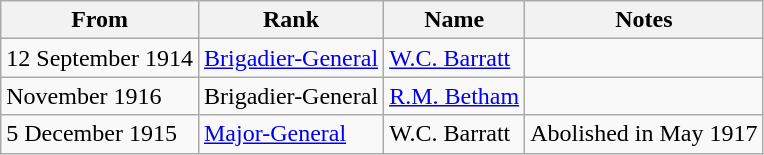<table class="wikitable">
<tr>
<th>From</th>
<th>Rank</th>
<th>Name</th>
<th>Notes</th>
</tr>
<tr>
<td>12 September 1914</td>
<td><a href='#'>Brigadier-General</a></td>
<td><a href='#'>W.C. Barratt</a></td>
<td></td>
</tr>
<tr>
<td>November 1916</td>
<td>Brigadier-General</td>
<td><a href='#'>R.M. Betham</a></td>
<td></td>
</tr>
<tr>
<td>5 December 1915</td>
<td><a href='#'>Major-General</a></td>
<td>W.C. Barratt</td>
<td>Abolished in May 1917</td>
</tr>
</table>
